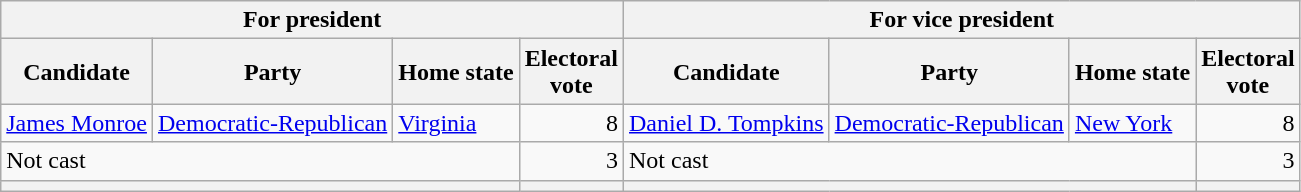<table class=wikitable>
<tr>
<th colspan=4>For president</th>
<th colspan=4>For vice president</th>
</tr>
<tr>
<th>Candidate</th>
<th>Party</th>
<th>Home state</th>
<th>Electoral<br>vote</th>
<th>Candidate</th>
<th>Party</th>
<th>Home state</th>
<th>Electoral<br>vote</th>
</tr>
<tr>
<td><a href='#'>James Monroe</a></td>
<td><a href='#'>Democratic-Republican</a></td>
<td><a href='#'>Virginia</a></td>
<td align=right>8</td>
<td><a href='#'>Daniel D. Tompkins</a></td>
<td><a href='#'>Democratic-Republican</a></td>
<td><a href='#'>New York</a></td>
<td align=right>8</td>
</tr>
<tr>
<td colspan=3>Not cast</td>
<td align=right>3</td>
<td colspan=3>Not cast</td>
<td align=right>3</td>
</tr>
<tr>
<th colspan=3></th>
<th></th>
<th colspan=3></th>
<th></th>
</tr>
</table>
